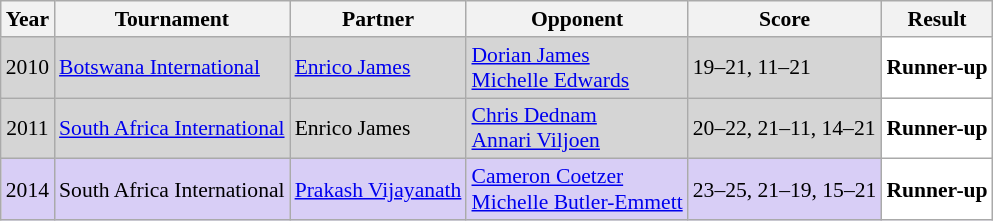<table class="sortable wikitable" style="font-size: 90%;">
<tr>
<th>Year</th>
<th>Tournament</th>
<th>Partner</th>
<th>Opponent</th>
<th>Score</th>
<th>Result</th>
</tr>
<tr style="background:#D5D5D5">
<td align="center">2010</td>
<td align="left"><a href='#'>Botswana International</a></td>
<td align="left"> <a href='#'>Enrico James</a></td>
<td align="left"> <a href='#'>Dorian James</a><br> <a href='#'>Michelle Edwards</a></td>
<td align="left">19–21, 11–21</td>
<td style="text-align:left; background:white"> <strong>Runner-up</strong></td>
</tr>
<tr style="background:#D5D5D5">
<td align="center">2011</td>
<td align="left"><a href='#'>South Africa International</a></td>
<td align="left"> Enrico James</td>
<td align="left"> <a href='#'>Chris Dednam</a><br> <a href='#'>Annari Viljoen</a></td>
<td align="left">20–22, 21–11, 14–21</td>
<td style="text-align:left; background:white"> <strong>Runner-up</strong></td>
</tr>
<tr style="background:#D8CEF6">
<td align="center">2014</td>
<td align="left">South Africa International</td>
<td align="left"> <a href='#'>Prakash Vijayanath</a></td>
<td align="left"> <a href='#'>Cameron Coetzer</a><br> <a href='#'>Michelle Butler-Emmett</a></td>
<td align="left">23–25, 21–19, 15–21</td>
<td style="text-align:left; background:white"> <strong>Runner-up</strong></td>
</tr>
</table>
